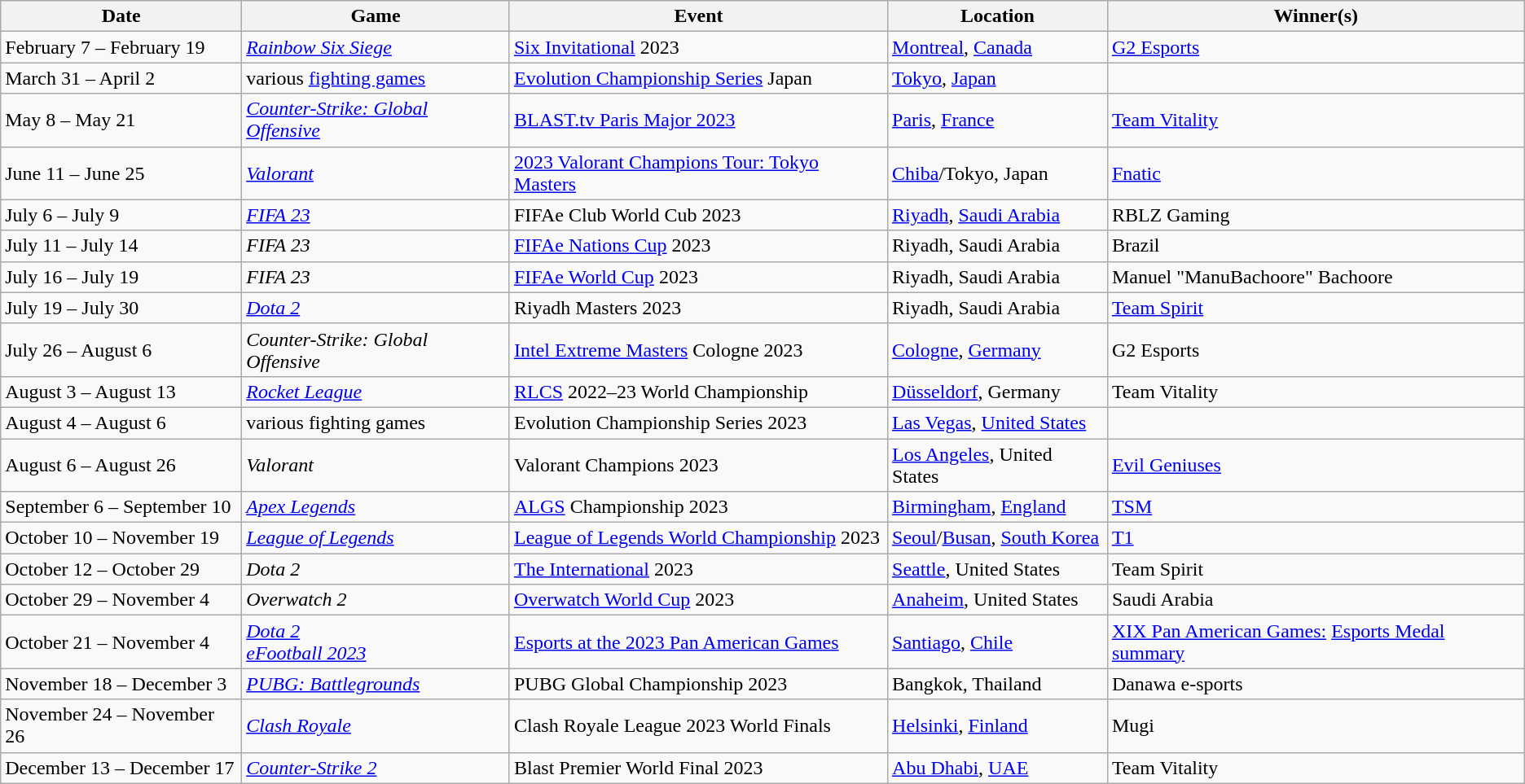<table class="wikitable">
<tr>
<th>Date</th>
<th>Game</th>
<th>Event</th>
<th>Location</th>
<th>Winner(s)</th>
</tr>
<tr>
<td>February 7 – February 19</td>
<td><a href='#'><em>Rainbow Six Siege</em></a></td>
<td><a href='#'>Six Invitational</a> 2023</td>
<td><a href='#'>Montreal</a>, <a href='#'>Canada</a></td>
<td><a href='#'>G2 Esports</a></td>
</tr>
<tr>
<td>March 31 – April 2</td>
<td>various <a href='#'>fighting games</a></td>
<td><a href='#'>Evolution Championship Series</a> Japan</td>
<td><a href='#'>Tokyo</a>, <a href='#'>Japan</a></td>
<td></td>
</tr>
<tr>
<td>May 8 – May 21</td>
<td><em><a href='#'>Counter-Strike: Global Offensive</a></em></td>
<td><a href='#'>BLAST.tv Paris Major 2023</a></td>
<td><a href='#'>Paris</a>, <a href='#'>France</a></td>
<td><a href='#'>Team Vitality</a></td>
</tr>
<tr>
<td>June 11 – June 25</td>
<td><em><a href='#'>Valorant</a></em></td>
<td><a href='#'>2023 Valorant Champions Tour: Tokyo Masters</a></td>
<td><a href='#'>Chiba</a>/Tokyo, Japan</td>
<td><a href='#'>Fnatic</a></td>
</tr>
<tr>
<td>July 6 – July 9</td>
<td><em><a href='#'>FIFA 23</a></em></td>
<td>FIFAe Club World Cub 2023</td>
<td><a href='#'>Riyadh</a>, <a href='#'>Saudi Arabia</a></td>
<td>RBLZ Gaming</td>
</tr>
<tr>
<td>July 11 – July 14</td>
<td><em>FIFA 23</em></td>
<td><a href='#'>FIFAe Nations Cup</a> 2023</td>
<td>Riyadh, Saudi Arabia</td>
<td>Brazil</td>
</tr>
<tr>
<td>July 16 – July 19</td>
<td><em>FIFA 23</em></td>
<td><a href='#'>FIFAe World Cup</a> 2023</td>
<td>Riyadh, Saudi Arabia</td>
<td>Manuel "ManuBachoore" Bachoore</td>
</tr>
<tr>
<td>July 19 – July 30</td>
<td><em><a href='#'>Dota 2</a></em></td>
<td>Riyadh Masters 2023</td>
<td>Riyadh, Saudi Arabia</td>
<td><a href='#'>Team Spirit</a></td>
</tr>
<tr>
<td>July 26 – August 6</td>
<td><em>Counter-Strike: Global Offensive</em></td>
<td><a href='#'>Intel Extreme Masters</a> Cologne 2023</td>
<td><a href='#'>Cologne</a>, <a href='#'>Germany</a></td>
<td>G2 Esports</td>
</tr>
<tr>
<td>August 3 – August 13</td>
<td><em><a href='#'>Rocket League</a></em></td>
<td><a href='#'>RLCS</a> 2022–23 World Championship</td>
<td><a href='#'>Düsseldorf</a>, Germany</td>
<td>Team Vitality</td>
</tr>
<tr>
<td>August 4 – August 6</td>
<td>various fighting games</td>
<td>Evolution Championship Series 2023</td>
<td><a href='#'>Las Vegas</a>, <a href='#'>United States</a></td>
<td></td>
</tr>
<tr>
<td>August 6 – August 26</td>
<td><em>Valorant</em></td>
<td>Valorant Champions 2023</td>
<td><a href='#'>Los Angeles</a>, United States</td>
<td><a href='#'>Evil Geniuses</a></td>
</tr>
<tr>
<td>September 6 – September 10</td>
<td><em><a href='#'>Apex Legends</a></em></td>
<td><a href='#'>ALGS</a> Championship 2023</td>
<td><a href='#'>Birmingham</a>, <a href='#'>England</a></td>
<td><a href='#'>TSM</a></td>
</tr>
<tr>
<td>October 10 – November 19</td>
<td><em><a href='#'>League of Legends</a></em></td>
<td><a href='#'>League of Legends World Championship</a> 2023</td>
<td><a href='#'>Seoul</a>/<a href='#'>Busan</a>, <a href='#'>South Korea</a></td>
<td><a href='#'>T1</a></td>
</tr>
<tr>
<td>October 12 – October 29</td>
<td><em>Dota 2</em></td>
<td><a href='#'>The International</a> 2023</td>
<td><a href='#'>Seattle</a>, United States</td>
<td>Team Spirit</td>
</tr>
<tr>
<td>October 29 – November 4</td>
<td><em>Overwatch 2</em></td>
<td><a href='#'>Overwatch World Cup</a> 2023</td>
<td><a href='#'>Anaheim</a>, United States</td>
<td>Saudi Arabia</td>
</tr>
<tr>
<td>October 21 – November 4</td>
<td><em><a href='#'>Dota 2</a></em><br><em><a href='#'>eFootball 2023</a></em></td>
<td><a href='#'>Esports at the 2023 Pan American Games</a></td>
<td><a href='#'>Santiago</a>, <a href='#'>Chile</a></td>
<td><a href='#'>XIX Pan American Games:</a> <a href='#'>Esports Medal summary</a></td>
</tr>
<tr>
<td>November 18 – December 3</td>
<td><em><a href='#'>PUBG: Battlegrounds</a></em></td>
<td>PUBG Global Championship 2023</td>
<td>Bangkok, Thailand</td>
<td>Danawa e-sports</td>
</tr>
<tr>
<td>November 24 – November 26</td>
<td><em><a href='#'>Clash Royale</a></em></td>
<td>Clash Royale League 2023 World Finals</td>
<td><a href='#'>Helsinki</a>, <a href='#'>Finland</a></td>
<td>Mugi</td>
</tr>
<tr>
<td>December 13 – December 17</td>
<td><em><a href='#'>Counter-Strike 2</a></em></td>
<td>Blast Premier World Final 2023</td>
<td><a href='#'>Abu Dhabi</a>, <a href='#'>UAE</a></td>
<td>Team Vitality</td>
</tr>
</table>
